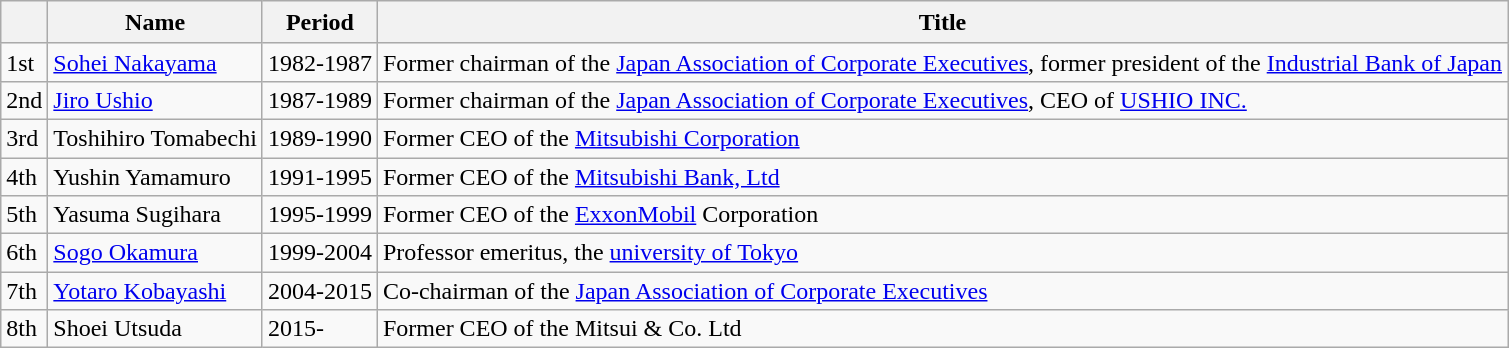<table class="wikitable">
<tr>
<th>　</th>
<th>Name</th>
<th>Period</th>
<th>Title</th>
</tr>
<tr>
<td>1st</td>
<td><a href='#'>Sohei Nakayama</a></td>
<td>1982-1987</td>
<td>Former chairman of the <a href='#'>Japan Association of Corporate Executives</a>, former president of the <a href='#'>Industrial Bank of Japan</a></td>
</tr>
<tr>
<td>2nd</td>
<td><a href='#'>Jiro Ushio</a></td>
<td>1987-1989</td>
<td>Former chairman of the <a href='#'>Japan Association of Corporate Executives</a>, CEO of <a href='#'>USHIO INC.</a></td>
</tr>
<tr>
<td>3rd</td>
<td>Toshihiro Tomabechi</td>
<td>1989-1990</td>
<td>Former CEO of the <a href='#'>Mitsubishi Corporation</a></td>
</tr>
<tr>
<td>4th</td>
<td>Yushin Yamamuro</td>
<td>1991-1995</td>
<td>Former CEO of the <a href='#'>Mitsubishi Bank, Ltd</a></td>
</tr>
<tr>
<td>5th</td>
<td>Yasuma Sugihara</td>
<td>1995-1999</td>
<td>Former CEO of the <a href='#'>ExxonMobil</a> Corporation</td>
</tr>
<tr>
<td>6th</td>
<td><a href='#'>Sogo Okamura</a></td>
<td>1999-2004</td>
<td>Professor emeritus, the <a href='#'>university of Tokyo</a></td>
</tr>
<tr>
<td>7th</td>
<td><a href='#'>Yotaro Kobayashi</a></td>
<td>2004-2015</td>
<td>Co-chairman of the <a href='#'>Japan Association of Corporate Executives</a></td>
</tr>
<tr>
<td>8th</td>
<td>Shoei Utsuda</td>
<td>2015-</td>
<td>Former CEO of the Mitsui & Co. Ltd</td>
</tr>
</table>
